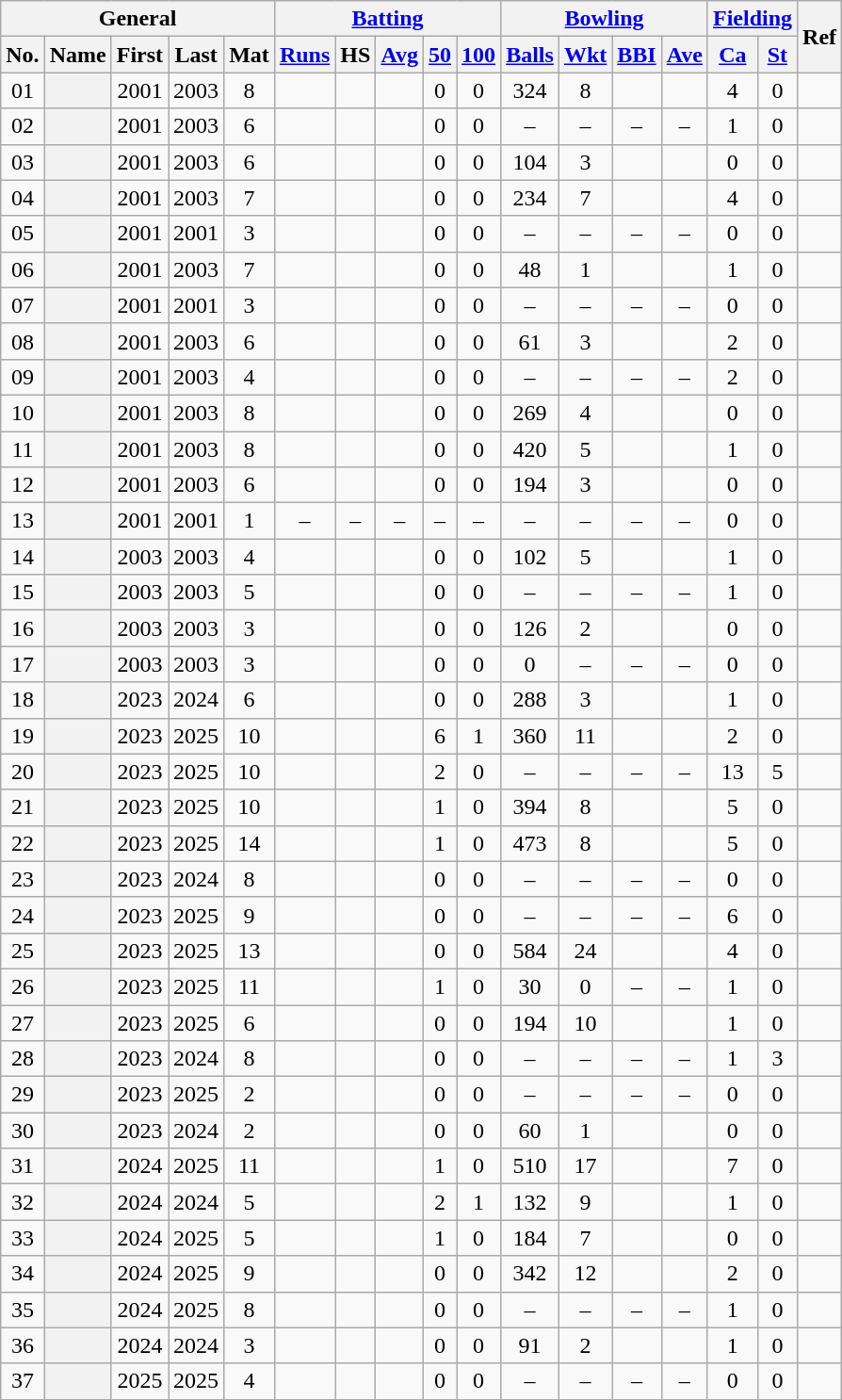<table class="wikitable plainrowheaders sortable">
<tr align="center">
<th scope="col" colspan=5 class="unsortable">General</th>
<th scope="col" colspan=5 class="unsortable"><a href='#'>Batting</a></th>
<th scope="col" colspan=4 class="unsortable"><a href='#'>Bowling</a></th>
<th scope="col" colspan=2 class="unsortable"><a href='#'>Fielding</a></th>
<th scope="col" rowspan=2 class="unsortable">Ref</th>
</tr>
<tr align="center">
<th scope="col">No.</th>
<th scope="col">Name</th>
<th scope="col">First</th>
<th scope="col">Last</th>
<th scope="col">Mat</th>
<th scope="col"><a href='#'>Runs</a></th>
<th scope="col">HS</th>
<th scope="col"><a href='#'>Avg</a></th>
<th scope="col"><a href='#'>50</a></th>
<th scope="col"><a href='#'>100</a></th>
<th scope="col"><a href='#'>Balls</a></th>
<th scope="col"><a href='#'>Wkt</a></th>
<th scope="col"><a href='#'>BBI</a></th>
<th scope="col"><a href='#'>Ave</a></th>
<th scope="col"><a href='#'>Ca</a></th>
<th scope="col"><a href='#'>St</a></th>
</tr>
<tr align="center">
<td><span>0</span>1</td>
<th scope="row" align="left"></th>
<td>2001</td>
<td>2003</td>
<td>8</td>
<td></td>
<td></td>
<td></td>
<td>0</td>
<td>0</td>
<td>324</td>
<td>8</td>
<td></td>
<td></td>
<td>4</td>
<td>0</td>
<td></td>
</tr>
<tr align="center">
<td><span>0</span>2</td>
<th scope="row" align="left"></th>
<td>2001</td>
<td>2003</td>
<td>6</td>
<td></td>
<td></td>
<td></td>
<td>0</td>
<td>0</td>
<td>–</td>
<td>–</td>
<td>–</td>
<td>–</td>
<td>1</td>
<td>0</td>
<td></td>
</tr>
<tr align="center">
<td><span>0</span>3</td>
<th scope="row" align="left"></th>
<td>2001</td>
<td>2003</td>
<td>6</td>
<td></td>
<td></td>
<td></td>
<td>0</td>
<td>0</td>
<td>104</td>
<td>3</td>
<td></td>
<td></td>
<td>0</td>
<td>0</td>
<td></td>
</tr>
<tr align="center">
<td><span>0</span>4</td>
<th scope="row" align="left"></th>
<td>2001</td>
<td>2003</td>
<td>7</td>
<td></td>
<td></td>
<td></td>
<td>0</td>
<td>0</td>
<td>234</td>
<td>7</td>
<td></td>
<td></td>
<td>4</td>
<td>0</td>
<td></td>
</tr>
<tr align="center">
<td><span>0</span>5</td>
<th scope="row" align="left"></th>
<td>2001</td>
<td>2001</td>
<td>3</td>
<td></td>
<td></td>
<td></td>
<td>0</td>
<td>0</td>
<td>–</td>
<td>–</td>
<td>–</td>
<td>–</td>
<td>0</td>
<td>0</td>
<td></td>
</tr>
<tr align="center">
<td><span>0</span>6</td>
<th scope="row" align="left"></th>
<td>2001</td>
<td>2003</td>
<td>7</td>
<td></td>
<td></td>
<td></td>
<td>0</td>
<td>0</td>
<td>48</td>
<td>1</td>
<td></td>
<td></td>
<td>1</td>
<td>0</td>
<td></td>
</tr>
<tr align="center">
<td><span>0</span>7</td>
<th scope="row" align="left"></th>
<td>2001</td>
<td>2001</td>
<td>3</td>
<td></td>
<td></td>
<td></td>
<td>0</td>
<td>0</td>
<td>–</td>
<td>–</td>
<td>–</td>
<td>–</td>
<td>0</td>
<td>0</td>
<td></td>
</tr>
<tr align="center">
<td><span>0</span>8</td>
<th scope="row" align="left"></th>
<td>2001</td>
<td>2003</td>
<td>6</td>
<td></td>
<td></td>
<td></td>
<td>0</td>
<td>0</td>
<td>61</td>
<td>3</td>
<td></td>
<td></td>
<td>2</td>
<td>0</td>
<td></td>
</tr>
<tr align="center">
<td><span>0</span>9</td>
<th scope="row" align="left"></th>
<td>2001</td>
<td>2003</td>
<td>4</td>
<td></td>
<td></td>
<td></td>
<td>0</td>
<td>0</td>
<td>–</td>
<td>–</td>
<td>–</td>
<td>–</td>
<td>2</td>
<td>0</td>
<td></td>
</tr>
<tr align="center">
<td>10</td>
<th scope="row" align="left"></th>
<td>2001</td>
<td>2003</td>
<td>8</td>
<td></td>
<td></td>
<td></td>
<td>0</td>
<td>0</td>
<td>269</td>
<td>4</td>
<td></td>
<td></td>
<td>0</td>
<td>0</td>
<td></td>
</tr>
<tr align="center">
<td>11</td>
<th scope="row" align="left"></th>
<td>2001</td>
<td>2003</td>
<td>8</td>
<td></td>
<td></td>
<td></td>
<td>0</td>
<td>0</td>
<td>420</td>
<td>5</td>
<td></td>
<td></td>
<td>1</td>
<td>0</td>
<td></td>
</tr>
<tr align="center">
<td>12</td>
<th scope="row" align="left"></th>
<td>2001</td>
<td>2003</td>
<td>6</td>
<td></td>
<td></td>
<td></td>
<td>0</td>
<td>0</td>
<td>194</td>
<td>3</td>
<td></td>
<td></td>
<td>0</td>
<td>0</td>
<td></td>
</tr>
<tr align="center">
<td>13</td>
<th scope="row" align="left"></th>
<td>2001</td>
<td>2001</td>
<td>1</td>
<td>–</td>
<td>–</td>
<td>–</td>
<td>–</td>
<td>–</td>
<td>–</td>
<td>–</td>
<td>–</td>
<td>–</td>
<td>0</td>
<td>0</td>
<td></td>
</tr>
<tr align="center">
<td>14</td>
<th scope="row" align="left"></th>
<td>2003</td>
<td>2003</td>
<td>4</td>
<td></td>
<td></td>
<td></td>
<td>0</td>
<td>0</td>
<td>102</td>
<td>5</td>
<td></td>
<td></td>
<td>1</td>
<td>0</td>
<td></td>
</tr>
<tr align="center">
<td>15</td>
<th scope="row" align="left"></th>
<td>2003</td>
<td>2003</td>
<td>5</td>
<td></td>
<td></td>
<td></td>
<td>0</td>
<td>0</td>
<td>–</td>
<td>–</td>
<td>–</td>
<td>–</td>
<td>1</td>
<td>0</td>
<td></td>
</tr>
<tr align="center">
<td>16</td>
<th scope="row" align="left"></th>
<td>2003</td>
<td>2003</td>
<td>3</td>
<td></td>
<td></td>
<td></td>
<td>0</td>
<td>0</td>
<td>126</td>
<td>2</td>
<td></td>
<td></td>
<td>0</td>
<td>0</td>
<td></td>
</tr>
<tr align="center">
<td>17</td>
<th scope="row" align="left"></th>
<td>2003</td>
<td>2003</td>
<td>3</td>
<td></td>
<td></td>
<td></td>
<td>0</td>
<td>0</td>
<td>0</td>
<td>–</td>
<td>–</td>
<td>–</td>
<td>0</td>
<td>0</td>
<td></td>
</tr>
<tr align="center">
<td>18</td>
<th scope="row" align="left"></th>
<td>2023</td>
<td>2024</td>
<td>6</td>
<td></td>
<td></td>
<td></td>
<td>0</td>
<td>0</td>
<td>288</td>
<td>3</td>
<td></td>
<td></td>
<td>1</td>
<td>0</td>
<td></td>
</tr>
<tr align="center">
<td>19</td>
<th scope="row" align="left"></th>
<td>2023</td>
<td>2025</td>
<td>10</td>
<td></td>
<td></td>
<td></td>
<td>6</td>
<td>1</td>
<td>360</td>
<td>11</td>
<td></td>
<td></td>
<td>2</td>
<td>0</td>
<td></td>
</tr>
<tr align="center">
<td>20</td>
<th scope="row" align="left"></th>
<td>2023</td>
<td>2025</td>
<td>10</td>
<td></td>
<td></td>
<td></td>
<td>2</td>
<td>0</td>
<td>–</td>
<td>–</td>
<td>–</td>
<td>–</td>
<td>13</td>
<td>5</td>
<td></td>
</tr>
<tr align="center">
<td>21</td>
<th scope="row" align="left"></th>
<td>2023</td>
<td>2025</td>
<td>10</td>
<td></td>
<td></td>
<td></td>
<td>1</td>
<td>0</td>
<td>394</td>
<td>8</td>
<td></td>
<td></td>
<td>5</td>
<td>0</td>
<td></td>
</tr>
<tr align="center">
<td>22</td>
<th scope="row" align="left"></th>
<td>2023</td>
<td>2025</td>
<td>14</td>
<td></td>
<td></td>
<td></td>
<td>1</td>
<td>0</td>
<td>473</td>
<td>8</td>
<td></td>
<td></td>
<td>5</td>
<td>0</td>
<td></td>
</tr>
<tr align="center">
<td>23</td>
<th scope="row" align="left"></th>
<td>2023</td>
<td>2024</td>
<td>8</td>
<td></td>
<td></td>
<td></td>
<td>0</td>
<td>0</td>
<td>–</td>
<td>–</td>
<td>–</td>
<td>–</td>
<td>0</td>
<td>0</td>
<td></td>
</tr>
<tr align="center">
<td>24</td>
<th scope="row" align="left"></th>
<td>2023</td>
<td>2025</td>
<td>9</td>
<td></td>
<td></td>
<td></td>
<td>0</td>
<td>0</td>
<td>–</td>
<td>–</td>
<td>–</td>
<td>–</td>
<td>6</td>
<td>0</td>
<td></td>
</tr>
<tr align="center">
<td>25</td>
<th scope="row" align="left"></th>
<td>2023</td>
<td>2025</td>
<td>13</td>
<td></td>
<td></td>
<td></td>
<td>0</td>
<td>0</td>
<td>584</td>
<td>24</td>
<td></td>
<td></td>
<td>4</td>
<td>0</td>
<td></td>
</tr>
<tr align="center">
<td>26</td>
<th scope="row" align="left"></th>
<td>2023</td>
<td>2025</td>
<td>11</td>
<td></td>
<td></td>
<td></td>
<td>1</td>
<td>0</td>
<td>30</td>
<td>0</td>
<td>–</td>
<td>–</td>
<td>1</td>
<td>0</td>
<td></td>
</tr>
<tr align="center">
<td>27</td>
<th scope="row" align="left"></th>
<td>2023</td>
<td>2025</td>
<td>6</td>
<td></td>
<td></td>
<td></td>
<td>0</td>
<td>0</td>
<td>194</td>
<td>10</td>
<td></td>
<td></td>
<td>1</td>
<td>0</td>
<td></td>
</tr>
<tr align="center">
<td>28</td>
<th scope="row" align="left"></th>
<td>2023</td>
<td>2024</td>
<td>8</td>
<td></td>
<td></td>
<td></td>
<td>0</td>
<td>0</td>
<td>–</td>
<td>–</td>
<td>–</td>
<td>–</td>
<td>1</td>
<td>3</td>
<td></td>
</tr>
<tr align="center">
<td>29</td>
<th scope="row" align="left"></th>
<td>2023</td>
<td>2025</td>
<td>2</td>
<td></td>
<td></td>
<td></td>
<td>0</td>
<td>0</td>
<td>–</td>
<td>–</td>
<td>–</td>
<td>–</td>
<td>0</td>
<td>0</td>
<td></td>
</tr>
<tr align="center">
<td>30</td>
<th scope="row" align="left"></th>
<td>2023</td>
<td>2024</td>
<td>2</td>
<td></td>
<td></td>
<td></td>
<td>0</td>
<td>0</td>
<td>60</td>
<td>1</td>
<td></td>
<td></td>
<td>0</td>
<td>0</td>
<td></td>
</tr>
<tr align="center">
<td>31</td>
<th scope="row" align="left"></th>
<td>2024</td>
<td>2025</td>
<td>11</td>
<td></td>
<td></td>
<td></td>
<td>1</td>
<td>0</td>
<td>510</td>
<td>17</td>
<td></td>
<td></td>
<td>7</td>
<td>0</td>
<td></td>
</tr>
<tr align="center">
<td>32</td>
<th scope="row" align="left"></th>
<td>2024</td>
<td>2024</td>
<td>5</td>
<td></td>
<td></td>
<td></td>
<td>2</td>
<td>1</td>
<td>132</td>
<td>9</td>
<td></td>
<td></td>
<td>1</td>
<td>0</td>
<td></td>
</tr>
<tr align="center">
<td>33</td>
<th scope="row" align="left"></th>
<td>2024</td>
<td>2025</td>
<td>5</td>
<td></td>
<td></td>
<td></td>
<td>1</td>
<td>0</td>
<td>184</td>
<td>7</td>
<td></td>
<td></td>
<td>0</td>
<td>0</td>
<td></td>
</tr>
<tr align="center">
<td>34</td>
<th scope="row" align="left"></th>
<td>2024</td>
<td>2025</td>
<td>9</td>
<td></td>
<td></td>
<td></td>
<td>0</td>
<td>0</td>
<td>342</td>
<td>12</td>
<td></td>
<td></td>
<td>2</td>
<td>0</td>
<td></td>
</tr>
<tr align="center">
<td>35</td>
<th scope="row" align="left"></th>
<td>2024</td>
<td>2025</td>
<td>8</td>
<td></td>
<td></td>
<td></td>
<td>0</td>
<td>0</td>
<td>–</td>
<td>–</td>
<td>–</td>
<td>–</td>
<td>1</td>
<td>0</td>
<td></td>
</tr>
<tr align="center">
<td>36</td>
<th scope="row" align="left"></th>
<td>2024</td>
<td>2024</td>
<td>3</td>
<td></td>
<td></td>
<td></td>
<td>0</td>
<td>0</td>
<td>91</td>
<td>2</td>
<td></td>
<td></td>
<td>1</td>
<td>0</td>
<td></td>
</tr>
<tr align="center">
<td>37</td>
<th scope="row" align="left"></th>
<td>2025</td>
<td>2025</td>
<td>4</td>
<td></td>
<td></td>
<td></td>
<td>0</td>
<td>0</td>
<td>–</td>
<td>–</td>
<td>–</td>
<td>–</td>
<td>0</td>
<td>0</td>
<td></td>
</tr>
</table>
